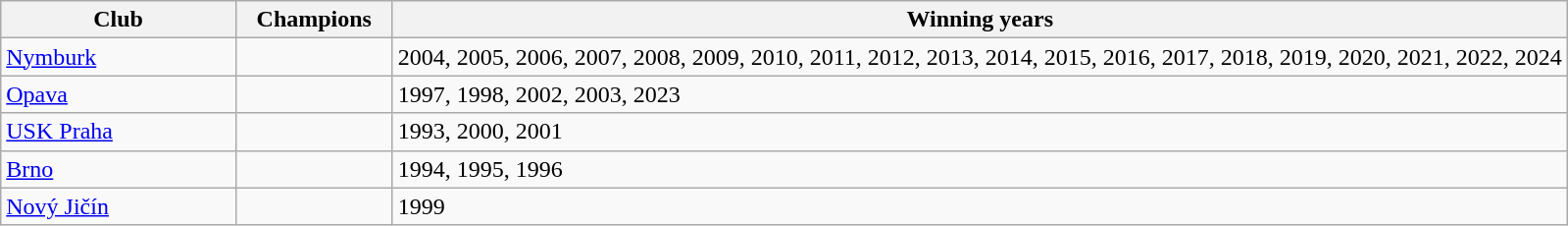<table class="wikitable">
<tr>
<th style="width:15%;">Club</th>
<th style="width:10%;">Champions</th>
<th style="width:75%;">Winning years</th>
</tr>
<tr>
<td><a href='#'>Nymburk</a></td>
<td></td>
<td>2004, 2005, 2006, 2007, 2008, 2009, 2010, 2011, 2012, 2013, 2014, 2015, 2016, 2017, 2018, 2019, 2020, 2021, 2022, 2024</td>
</tr>
<tr>
<td><a href='#'>Opava</a></td>
<td></td>
<td>1997, 1998, 2002, 2003, 2023</td>
</tr>
<tr>
<td><a href='#'>USK Praha</a></td>
<td></td>
<td>1993, 2000, 2001</td>
</tr>
<tr>
<td><a href='#'>Brno</a></td>
<td></td>
<td>1994, 1995, 1996</td>
</tr>
<tr>
<td><a href='#'>Nový Jičín</a></td>
<td></td>
<td>1999</td>
</tr>
</table>
